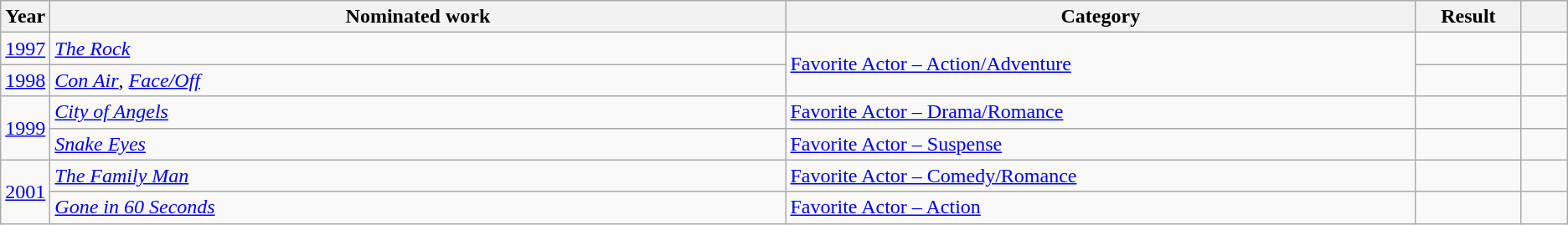<table class="wikitable sortable">
<tr>
<th scope="col" style="width:1em;">Year</th>
<th scope="col" style="width:39em;">Nominated work</th>
<th scope="col" style="width:33em;">Category</th>
<th scope="col" style="width:5em;">Result</th>
<th scope="col" style="width:2em;" class="unsortable"></th>
</tr>
<tr>
<td><a href='#'>1997</a></td>
<td><em><a href='#'>The Rock</a></em></td>
<td rowspan="2"><a href='#'>Favorite Actor – Action/Adventure</a></td>
<td></td>
<td style="text-align:center;"></td>
</tr>
<tr>
<td><a href='#'>1998</a></td>
<td><em><a href='#'>Con Air</a></em>, <em><a href='#'>Face/Off</a></em></td>
<td></td>
<td style="text-align:center;"></td>
</tr>
<tr>
<td rowspan="2"><a href='#'>1999</a></td>
<td><em><a href='#'>City of Angels</a></em></td>
<td><a href='#'>Favorite Actor – Drama/Romance</a></td>
<td></td>
<td style="text-align:center;"></td>
</tr>
<tr>
<td><em><a href='#'>Snake Eyes</a></em></td>
<td><a href='#'>Favorite Actor – Suspense</a></td>
<td></td>
<td style="text-align:center;"></td>
</tr>
<tr>
<td rowspan="2"><a href='#'>2001</a></td>
<td><em><a href='#'>The Family Man</a></em></td>
<td><a href='#'>Favorite Actor – Comedy/Romance</a></td>
<td></td>
<td style="text-align:center;"></td>
</tr>
<tr>
<td><em><a href='#'>Gone in 60 Seconds</a></em></td>
<td><a href='#'>Favorite Actor – Action</a></td>
<td></td>
<td style="text-align:center;"></td>
</tr>
</table>
